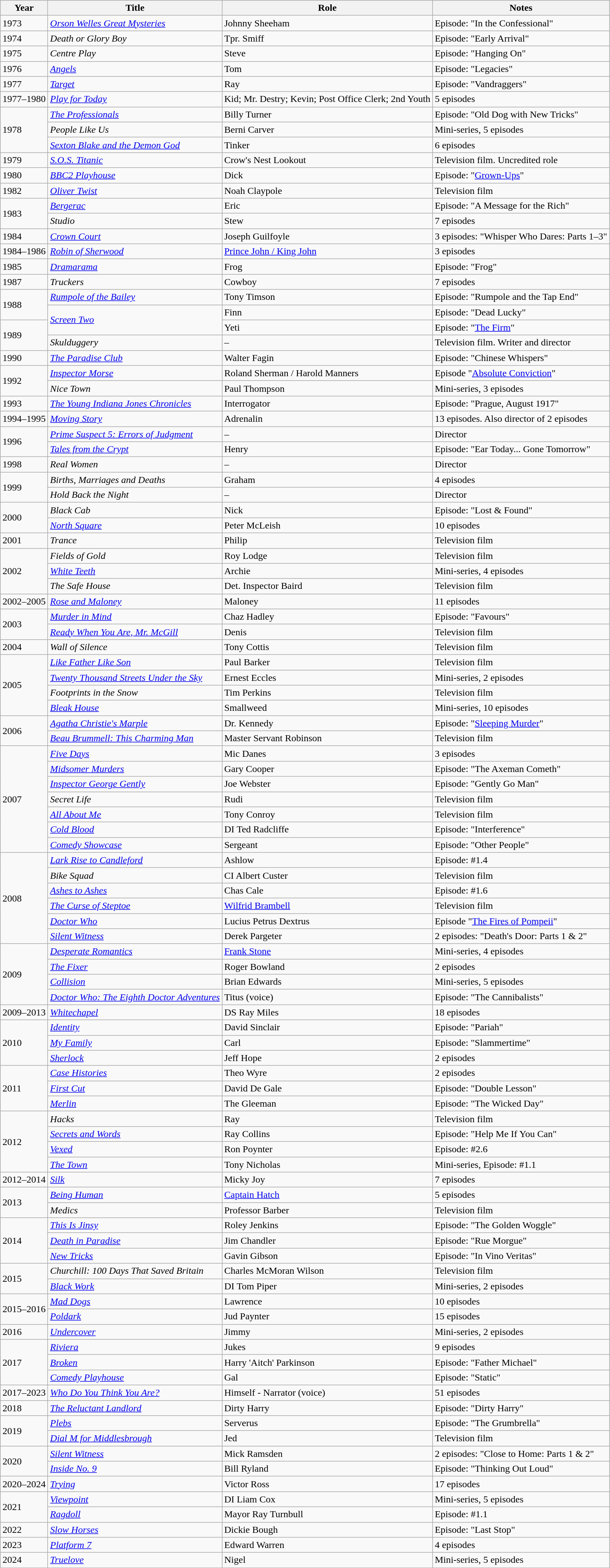<table class="wikitable sortable">
<tr>
<th>Year</th>
<th>Title</th>
<th>Role</th>
<th class="unsortable">Notes</th>
</tr>
<tr>
<td>1973</td>
<td><em><a href='#'>Orson Welles Great Mysteries</a></em></td>
<td>Johnny Sheeham</td>
<td>Episode: "In the Confessional"</td>
</tr>
<tr>
<td>1974</td>
<td><em>Death or Glory Boy</em></td>
<td>Tpr. Smiff</td>
<td>Episode: "Early Arrival"</td>
</tr>
<tr>
<td>1975</td>
<td><em>Centre Play</em></td>
<td>Steve</td>
<td>Episode: "Hanging On"</td>
</tr>
<tr>
<td>1976</td>
<td><em><a href='#'>Angels</a></em></td>
<td>Tom</td>
<td>Episode: "Legacies"</td>
</tr>
<tr>
<td>1977</td>
<td><em><a href='#'>Target</a></em></td>
<td>Ray</td>
<td>Episode: "Vandraggers"</td>
</tr>
<tr>
<td>1977–1980</td>
<td><em><a href='#'>Play for Today</a></em></td>
<td>Kid; Mr. Destry; Kevin; Post Office Clerk; 2nd Youth</td>
<td>5 episodes</td>
</tr>
<tr>
<td rowspan="3">1978</td>
<td><em><a href='#'>The Professionals</a></em></td>
<td>Billy Turner</td>
<td>Episode: "Old Dog with New Tricks"</td>
</tr>
<tr>
<td><em>People Like Us</em></td>
<td>Berni Carver</td>
<td>Mini-series, 5 episodes</td>
</tr>
<tr>
<td><em><a href='#'>Sexton Blake and the Demon God</a></em></td>
<td>Tinker</td>
<td>6 episodes</td>
</tr>
<tr>
<td>1979</td>
<td><em><a href='#'>S.O.S. Titanic</a></em></td>
<td>Crow's Nest Lookout</td>
<td>Television film. Uncredited role</td>
</tr>
<tr>
<td>1980</td>
<td><em><a href='#'>BBC2 Playhouse</a></em></td>
<td>Dick</td>
<td>Episode: "<a href='#'>Grown-Ups</a>"</td>
</tr>
<tr>
<td>1982</td>
<td><em><a href='#'>Oliver Twist</a></em></td>
<td>Noah Claypole</td>
<td>Television film</td>
</tr>
<tr>
<td rowspan="2">1983</td>
<td><em><a href='#'>Bergerac</a></em></td>
<td>Eric</td>
<td>Episode: "A Message for the Rich"</td>
</tr>
<tr>
<td><em>Studio</em></td>
<td>Stew</td>
<td>7 episodes</td>
</tr>
<tr>
<td>1984</td>
<td><em><a href='#'>Crown Court</a></em></td>
<td>Joseph Guilfoyle</td>
<td>3 episodes: "Whisper Who Dares: Parts 1–3"</td>
</tr>
<tr>
<td>1984–1986</td>
<td><em><a href='#'>Robin of Sherwood</a></em></td>
<td><a href='#'>Prince John / King John</a></td>
<td>3 episodes</td>
</tr>
<tr>
<td>1985</td>
<td><em><a href='#'>Dramarama</a></em></td>
<td>Frog</td>
<td>Episode: "Frog"</td>
</tr>
<tr>
<td>1987</td>
<td><em>Truckers</em></td>
<td>Cowboy</td>
<td>7 episodes</td>
</tr>
<tr>
<td rowspan="2">1988</td>
<td><em><a href='#'>Rumpole of the Bailey</a></em></td>
<td>Tony Timson</td>
<td>Episode: "Rumpole and the Tap End"</td>
</tr>
<tr>
<td rowspan="2"><em><a href='#'>Screen Two</a></em></td>
<td>Finn</td>
<td>Episode: "Dead Lucky"</td>
</tr>
<tr>
<td rowspan="2">1989</td>
<td>Yeti</td>
<td>Episode: "<a href='#'>The Firm</a>"</td>
</tr>
<tr>
<td><em>Skulduggery</em></td>
<td>–</td>
<td>Television film. Writer and director</td>
</tr>
<tr>
<td>1990</td>
<td><em><a href='#'>The Paradise Club</a></em></td>
<td>Walter Fagin</td>
<td>Episode: "Chinese Whispers"</td>
</tr>
<tr>
<td rowspan="2">1992</td>
<td><em><a href='#'>Inspector Morse</a></em></td>
<td>Roland Sherman / Harold Manners</td>
<td>Episode "<a href='#'>Absolute Conviction</a>"</td>
</tr>
<tr>
<td><em>Nice Town</em></td>
<td>Paul Thompson</td>
<td>Mini-series, 3 episodes</td>
</tr>
<tr>
<td>1993</td>
<td><em><a href='#'>The Young Indiana Jones Chronicles</a></em></td>
<td>Interrogator</td>
<td>Episode: "Prague, August 1917"</td>
</tr>
<tr>
<td>1994–1995</td>
<td><em><a href='#'>Moving Story</a></em></td>
<td>Adrenalin</td>
<td>13 episodes. Also director of 2 episodes</td>
</tr>
<tr>
<td rowspan="2">1996</td>
<td><em><a href='#'>Prime Suspect 5: Errors of Judgment</a></em></td>
<td>–</td>
<td>Director</td>
</tr>
<tr>
<td><em><a href='#'>Tales from the Crypt</a></em></td>
<td>Henry</td>
<td>Episode: "Ear Today... Gone Tomorrow"</td>
</tr>
<tr>
<td>1998</td>
<td><em>Real Women</em></td>
<td>–</td>
<td>Director</td>
</tr>
<tr>
<td rowspan="2">1999</td>
<td><em>Births, Marriages and Deaths</em></td>
<td>Graham</td>
<td>4 episodes</td>
</tr>
<tr>
<td><em>Hold Back the Night</em></td>
<td>–</td>
<td>Director</td>
</tr>
<tr>
<td rowspan="2">2000</td>
<td><em>Black Cab</em></td>
<td>Nick</td>
<td>Episode: "Lost & Found"</td>
</tr>
<tr>
<td><em><a href='#'>North Square</a></em></td>
<td>Peter McLeish</td>
<td>10 episodes</td>
</tr>
<tr>
<td>2001</td>
<td><em>Trance</em></td>
<td>Philip</td>
<td>Television film</td>
</tr>
<tr>
<td rowspan="3">2002</td>
<td><em>Fields of Gold</em></td>
<td>Roy Lodge</td>
<td>Television film</td>
</tr>
<tr>
<td><em><a href='#'>White Teeth</a></em></td>
<td>Archie</td>
<td>Mini-series, 4 episodes</td>
</tr>
<tr>
<td><em>The Safe House</em></td>
<td>Det. Inspector Baird</td>
<td>Television film</td>
</tr>
<tr>
<td>2002–2005</td>
<td><em><a href='#'>Rose and Maloney</a></em></td>
<td>Maloney</td>
<td>11 episodes</td>
</tr>
<tr>
<td rowspan="2">2003</td>
<td><em><a href='#'>Murder in Mind</a></em></td>
<td>Chaz Hadley</td>
<td>Episode: "Favours"</td>
</tr>
<tr>
<td><em><a href='#'>Ready When You Are, Mr. McGill</a></em></td>
<td>Denis</td>
<td>Television film</td>
</tr>
<tr>
<td>2004</td>
<td><em>Wall of Silence</em></td>
<td>Tony Cottis</td>
<td>Television film</td>
</tr>
<tr>
<td rowspan="4">2005</td>
<td><em><a href='#'>Like Father Like Son</a></em></td>
<td>Paul Barker</td>
<td>Television film</td>
</tr>
<tr>
<td><em><a href='#'>Twenty Thousand Streets Under the Sky</a></em></td>
<td>Ernest Eccles</td>
<td>Mini-series, 2 episodes</td>
</tr>
<tr>
<td><em>Footprints in the Snow</em></td>
<td>Tim Perkins</td>
<td>Television film</td>
</tr>
<tr>
<td><em><a href='#'>Bleak House</a></em></td>
<td>Smallweed</td>
<td>Mini-series, 10 episodes</td>
</tr>
<tr>
<td rowspan="2">2006</td>
<td><em><a href='#'>Agatha Christie's Marple</a></em></td>
<td>Dr. Kennedy</td>
<td>Episode: "<a href='#'>Sleeping Murder</a>"</td>
</tr>
<tr>
<td><em><a href='#'>Beau Brummell: This Charming Man</a></em></td>
<td>Master Servant Robinson</td>
<td>Television film</td>
</tr>
<tr>
<td rowspan="7">2007</td>
<td><em><a href='#'>Five Days</a></em></td>
<td>Mic Danes</td>
<td>3 episodes</td>
</tr>
<tr>
<td><em><a href='#'>Midsomer Murders</a></em></td>
<td>Gary Cooper</td>
<td>Episode: "The Axeman Cometh"</td>
</tr>
<tr>
<td><em><a href='#'>Inspector George Gently</a></em></td>
<td>Joe Webster</td>
<td>Episode: "Gently Go Man"</td>
</tr>
<tr>
<td><em>Secret Life</em></td>
<td>Rudi</td>
<td>Television film</td>
</tr>
<tr>
<td><em><a href='#'>All About Me</a></em></td>
<td>Tony Conroy</td>
<td>Television film</td>
</tr>
<tr>
<td><em><a href='#'>Cold Blood</a></em></td>
<td>DI Ted Radcliffe</td>
<td>Episode: "Interference"</td>
</tr>
<tr>
<td><em><a href='#'>Comedy Showcase</a></em></td>
<td>Sergeant</td>
<td>Episode: "Other People"</td>
</tr>
<tr>
<td rowspan="6">2008</td>
<td><em><a href='#'>Lark Rise to Candleford</a></em></td>
<td>Ashlow</td>
<td>Episode: #1.4</td>
</tr>
<tr>
<td><em>Bike Squad</em></td>
<td>CI Albert Custer</td>
<td>Television film</td>
</tr>
<tr>
<td><em><a href='#'>Ashes to Ashes</a></em></td>
<td>Chas Cale</td>
<td>Episode: #1.6</td>
</tr>
<tr>
<td><em><a href='#'>The Curse of Steptoe</a></em></td>
<td><a href='#'>Wilfrid Brambell</a></td>
<td>Television film</td>
</tr>
<tr>
<td><em><a href='#'>Doctor Who</a></em></td>
<td>Lucius Petrus Dextrus</td>
<td>Episode "<a href='#'>The Fires of Pompeii</a>"</td>
</tr>
<tr>
<td><em><a href='#'>Silent Witness</a></em></td>
<td>Derek Pargeter</td>
<td>2 episodes: "Death's Door: Parts 1 & 2"</td>
</tr>
<tr>
<td rowspan="4">2009</td>
<td><em><a href='#'>Desperate Romantics</a></em></td>
<td><a href='#'>Frank Stone</a></td>
<td>Mini-series, 4 episodes</td>
</tr>
<tr>
<td><em><a href='#'>The Fixer</a></em></td>
<td>Roger Bowland</td>
<td>2 episodes</td>
</tr>
<tr>
<td><em><a href='#'>Collision</a></em></td>
<td>Brian Edwards</td>
<td>Mini-series, 5 episodes</td>
</tr>
<tr>
<td><em><a href='#'>Doctor Who: The Eighth Doctor Adventures</a></em></td>
<td>Titus (voice)</td>
<td>Episode: "The Cannibalists"</td>
</tr>
<tr>
<td>2009–2013</td>
<td><em><a href='#'>Whitechapel</a></em></td>
<td>DS Ray Miles</td>
<td>18 episodes</td>
</tr>
<tr>
<td rowspan="3">2010</td>
<td><em><a href='#'>Identity</a></em></td>
<td>David Sinclair</td>
<td>Episode: "Pariah"</td>
</tr>
<tr>
<td><em><a href='#'>My Family</a></em></td>
<td>Carl</td>
<td>Episode: "Slammertime"</td>
</tr>
<tr>
<td><em><a href='#'>Sherlock</a></em></td>
<td>Jeff Hope</td>
<td>2 episodes</td>
</tr>
<tr>
<td rowspan="3">2011</td>
<td><em><a href='#'>Case Histories</a></em></td>
<td>Theo Wyre</td>
<td>2 episodes</td>
</tr>
<tr>
<td><em><a href='#'>First Cut</a></em></td>
<td>David De Gale</td>
<td>Episode: "Double Lesson"</td>
</tr>
<tr>
<td><em><a href='#'>Merlin</a></em></td>
<td>The Gleeman</td>
<td>Episode: "The Wicked Day"</td>
</tr>
<tr>
<td rowspan="4">2012</td>
<td><em>Hacks</em></td>
<td>Ray</td>
<td>Television film</td>
</tr>
<tr>
<td><em><a href='#'>Secrets and Words</a></em></td>
<td>Ray Collins</td>
<td>Episode: "Help Me If You Can"</td>
</tr>
<tr>
<td><em><a href='#'>Vexed</a></em></td>
<td>Ron Poynter</td>
<td>Episode: #2.6</td>
</tr>
<tr>
<td><em><a href='#'>The Town</a></em></td>
<td>Tony Nicholas</td>
<td>Mini-series, Episode: #1.1</td>
</tr>
<tr>
<td>2012–2014</td>
<td><em><a href='#'>Silk</a></em></td>
<td>Micky Joy</td>
<td>7 episodes</td>
</tr>
<tr>
<td rowspan="2">2013</td>
<td><em><a href='#'>Being Human</a></em></td>
<td><a href='#'>Captain Hatch</a></td>
<td>5 episodes</td>
</tr>
<tr>
<td><em>Medics</em></td>
<td>Professor Barber</td>
<td>Television film</td>
</tr>
<tr>
<td rowspan="3">2014</td>
<td><em><a href='#'>This Is Jinsy</a></em></td>
<td>Roley Jenkins</td>
<td>Episode: "The Golden Woggle"</td>
</tr>
<tr>
<td><em><a href='#'>Death in Paradise</a></em></td>
<td>Jim Chandler</td>
<td>Episode: "Rue Morgue"</td>
</tr>
<tr>
<td><em><a href='#'>New Tricks</a></em></td>
<td>Gavin Gibson</td>
<td>Episode: "In Vino Veritas"</td>
</tr>
<tr>
<td rowspan="2">2015</td>
<td><em>Churchill: 100 Days That Saved Britain</em></td>
<td>Charles McMoran Wilson</td>
<td>Television film</td>
</tr>
<tr>
<td><em><a href='#'>Black Work</a></em></td>
<td>DI Tom Piper</td>
<td>Mini-series, 2 episodes</td>
</tr>
<tr>
<td rowspan="2">2015–2016</td>
<td><em><a href='#'>Mad Dogs</a></em></td>
<td>Lawrence</td>
<td>10 episodes</td>
</tr>
<tr>
<td><em><a href='#'>Poldark</a></em></td>
<td>Jud Paynter</td>
<td>15 episodes</td>
</tr>
<tr>
<td>2016</td>
<td><em><a href='#'>Undercover</a></em></td>
<td>Jimmy</td>
<td>Mini-series, 2 episodes</td>
</tr>
<tr>
<td rowspan="3">2017</td>
<td><em><a href='#'>Riviera</a></em></td>
<td>Jukes</td>
<td>9 episodes</td>
</tr>
<tr>
<td><em><a href='#'>Broken</a></em></td>
<td>Harry 'Aitch' Parkinson</td>
<td>Episode: "Father Michael"</td>
</tr>
<tr>
<td><em><a href='#'>Comedy Playhouse</a></em></td>
<td>Gal</td>
<td>Episode: "Static"</td>
</tr>
<tr>
<td>2017–2023</td>
<td><em><a href='#'>Who Do You Think You Are?</a></em></td>
<td>Himself - Narrator (voice)</td>
<td>51 episodes</td>
</tr>
<tr>
<td>2018</td>
<td><em><a href='#'>The Reluctant Landlord</a></em></td>
<td>Dirty Harry</td>
<td>Episode: "Dirty Harry"</td>
</tr>
<tr>
<td rowspan="2">2019</td>
<td><em><a href='#'>Plebs</a></em></td>
<td>Serverus</td>
<td>Episode: "The Grumbrella"</td>
</tr>
<tr>
<td><em><a href='#'>Dial M for Middlesbrough</a></em></td>
<td>Jed</td>
<td>Television film</td>
</tr>
<tr>
<td rowspan="2">2020</td>
<td><em><a href='#'>Silent Witness</a></em></td>
<td>Mick Ramsden</td>
<td>2 episodes: "Close to Home: Parts 1 & 2"</td>
</tr>
<tr>
<td><em><a href='#'>Inside No. 9</a></em></td>
<td>Bill Ryland</td>
<td>Episode: "Thinking Out Loud"</td>
</tr>
<tr>
<td>2020–2024</td>
<td><em><a href='#'>Trying</a></em></td>
<td>Victor Ross</td>
<td>17 episodes</td>
</tr>
<tr>
<td rowspan="2">2021</td>
<td><em><a href='#'>Viewpoint</a></em></td>
<td>DI Liam Cox</td>
<td>Mini-series, 5 episodes</td>
</tr>
<tr>
<td><em><a href='#'>Ragdoll</a></em></td>
<td>Mayor Ray Turnbull</td>
<td>Episode: #1.1</td>
</tr>
<tr>
<td>2022</td>
<td><em><a href='#'>Slow Horses</a></em></td>
<td>Dickie Bough</td>
<td>Episode: "Last Stop"</td>
</tr>
<tr>
<td>2023</td>
<td><em><a href='#'>Platform 7</a></em></td>
<td>Edward Warren</td>
<td>4 episodes</td>
</tr>
<tr>
<td>2024</td>
<td><em><a href='#'>Truelove</a></em></td>
<td>Nigel</td>
<td>Mini-series, 5 episodes</td>
</tr>
</table>
